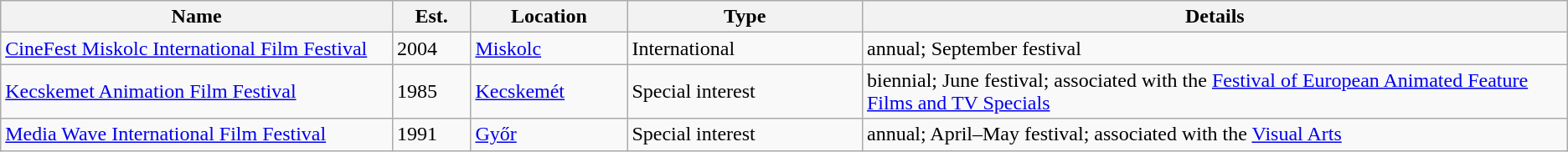<table class="wikitable">
<tr>
<th width="25%">Name</th>
<th width="5%">Est.</th>
<th width="10%">Location</th>
<th width="15%">Type</th>
<th>Details</th>
</tr>
<tr>
<td><a href='#'>CineFest Miskolc International Film Festival</a></td>
<td>2004</td>
<td><a href='#'>Miskolc</a></td>
<td>International</td>
<td>annual; September festival</td>
</tr>
<tr>
<td><a href='#'>Kecskemet Animation Film Festival</a></td>
<td>1985</td>
<td><a href='#'>Kecskemét</a></td>
<td>Special interest</td>
<td>biennial; June festival; associated with the <a href='#'>Festival of European Animated Feature Films and TV Specials</a></td>
</tr>
<tr>
<td><a href='#'>Media Wave International Film Festival</a></td>
<td>1991</td>
<td><a href='#'>Győr</a></td>
<td>Special interest</td>
<td>annual; April–May festival; associated with the <a href='#'>Visual Arts</a></td>
</tr>
</table>
